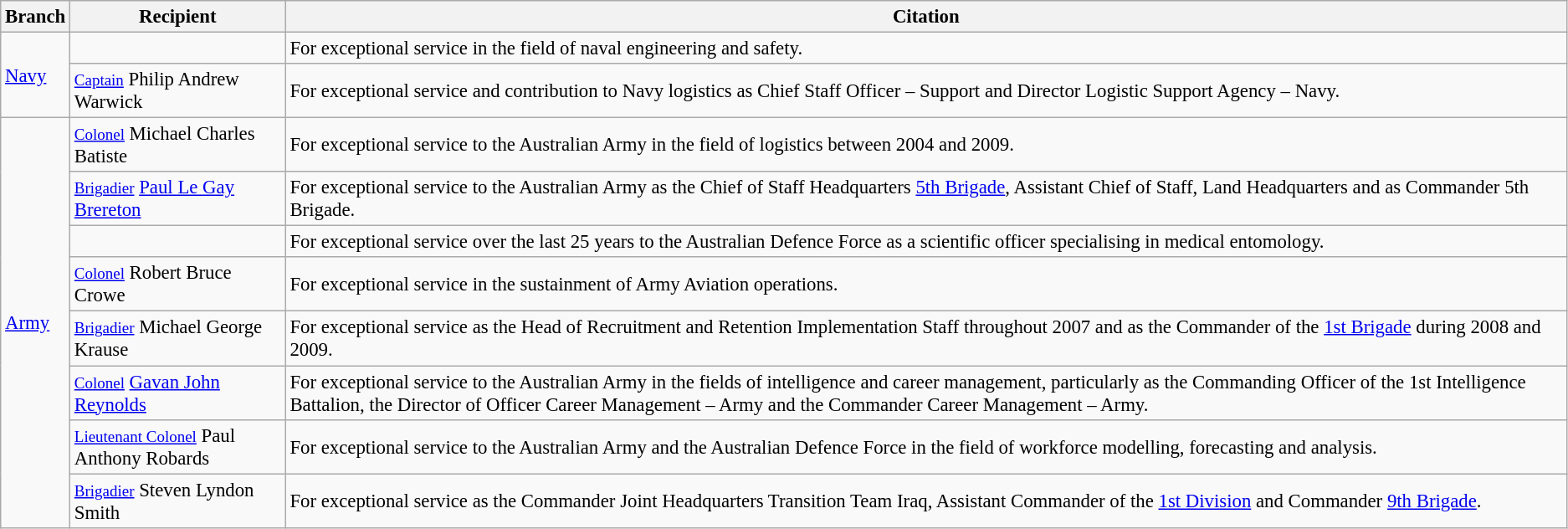<table class="wikitable" style="font-size:95%;">
<tr>
<th>Branch</th>
<th>Recipient</th>
<th>Citation</th>
</tr>
<tr>
<td rowspan="2"><a href='#'>Navy</a></td>
<td></td>
<td>For exceptional service in the field of naval engineering and safety.</td>
</tr>
<tr>
<td><small><a href='#'>Captain</a></small> Philip Andrew Warwick </td>
<td>For exceptional service and contribution to Navy logistics as Chief Staff Officer – Support and Director Logistic Support Agency – Navy.</td>
</tr>
<tr>
<td rowspan="8"><a href='#'>Army</a></td>
<td><small><a href='#'>Colonel</a></small> Michael Charles Batiste</td>
<td>For exceptional service to the Australian Army in the field of logistics between 2004 and 2009.</td>
</tr>
<tr>
<td><small><a href='#'>Brigadier</a></small> <a href='#'>Paul Le Gay Brereton</a> </td>
<td>For exceptional service to the Australian Army as the Chief of Staff Headquarters <a href='#'>5th Brigade</a>, Assistant Chief of Staff, Land Headquarters and as Commander 5th Brigade.</td>
</tr>
<tr>
<td></td>
<td>For exceptional service over the last 25 years to the Australian Defence Force as a scientific officer specialising in medical entomology.</td>
</tr>
<tr>
<td><small><a href='#'>Colonel</a></small> Robert Bruce Crowe</td>
<td>For exceptional service in the sustainment of Army Aviation operations.</td>
</tr>
<tr>
<td><small><a href='#'>Brigadier</a></small> Michael George Krause</td>
<td>For exceptional service as the Head of Recruitment and Retention Implementation Staff throughout 2007 and as the Commander of the <a href='#'>1st Brigade</a> during 2008 and 2009.</td>
</tr>
<tr>
<td><small><a href='#'>Colonel</a></small> <a href='#'>Gavan John Reynolds</a></td>
<td>For exceptional service to the Australian Army in the fields of intelligence and career management, particularly as the Commanding Officer of the 1st Intelligence Battalion, the Director of Officer Career Management – Army and the Commander Career Management – Army.</td>
</tr>
<tr>
<td><small><a href='#'>Lieutenant Colonel</a></small> Paul Anthony Robards</td>
<td>For exceptional service to the Australian Army and the Australian Defence Force in the field of workforce modelling, forecasting and analysis.</td>
</tr>
<tr>
<td><small><a href='#'>Brigadier</a></small> Steven Lyndon Smith </td>
<td>For exceptional service as the Commander Joint Headquarters Transition Team Iraq, Assistant Commander of the <a href='#'>1st Division</a> and Commander <a href='#'>9th Brigade</a>.</td>
</tr>
</table>
